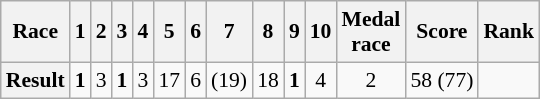<table class="wikitable" style="font-size:90%">
<tr>
<th>Race</th>
<th>1</th>
<th>2</th>
<th>3</th>
<th>4</th>
<th>5</th>
<th>6</th>
<th>7</th>
<th>8</th>
<th>9</th>
<th>10</th>
<th>Medal<br>race</th>
<th>Score</th>
<th>Rank</th>
</tr>
<tr>
<th>Result</th>
<td align=center><strong>1</strong></td>
<td align=center>3</td>
<td align=center><strong>1</strong></td>
<td align=center>3</td>
<td align=center>17</td>
<td align=center>6</td>
<td align=center>(19)</td>
<td align=center>18</td>
<td align=center><strong>1</strong></td>
<td align=center>4</td>
<td align=center>2</td>
<td align=center>58 (77)</td>
<td align=center></td>
</tr>
</table>
